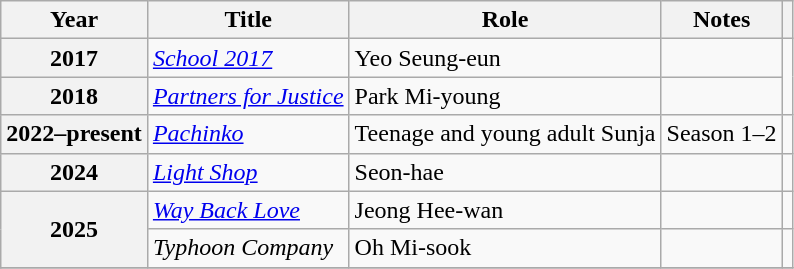<table class="wikitable plainrowheaders sortable">
<tr>
<th scope="col">Year</th>
<th scope="col">Title</th>
<th scope="col">Role</th>
<th scope="col" class="unsortable">Notes</th>
<th scope="col" class="unsortable"></th>
</tr>
<tr>
<th scope="row">2017</th>
<td><em><a href='#'>School 2017</a></em></td>
<td>Yeo Seung-eun</td>
<td></td>
<td rowspan="2" style="text-align:center"></td>
</tr>
<tr>
<th scope="row">2018</th>
<td><em><a href='#'>Partners for Justice</a></em></td>
<td>Park Mi-young</td>
<td></td>
</tr>
<tr>
<th scope="row">2022–present</th>
<td><em><a href='#'>Pachinko</a></em></td>
<td>Teenage and young adult Sunja</td>
<td>Season 1–2</td>
<td style="text-align:center"></td>
</tr>
<tr>
<th scope="row">2024</th>
<td><em><a href='#'>Light Shop</a></em></td>
<td>Seon-hae</td>
<td></td>
<td style="text-align:center"></td>
</tr>
<tr>
<th scope="row" rowspan="2">2025</th>
<td><em><a href='#'>Way Back Love</a></em></td>
<td>Jeong Hee-wan</td>
<td></td>
<td style="text-align:center"></td>
</tr>
<tr>
<td><em>Typhoon Company</em></td>
<td>Oh Mi-sook</td>
<td></td>
<td style="text-align:center"></td>
</tr>
<tr>
</tr>
</table>
